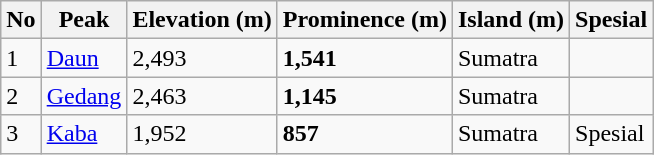<table class="wikitable sortable">
<tr>
<th>No</th>
<th>Peak</th>
<th>Elevation (m)</th>
<th>Prominence (m)</th>
<th>Island (m)</th>
<th>Spesial</th>
</tr>
<tr>
<td>1</td>
<td><a href='#'>Daun</a></td>
<td>2,493</td>
<td><strong>1,541</strong></td>
<td>Sumatra</td>
<td></td>
</tr>
<tr>
<td>2</td>
<td><a href='#'>Gedang</a></td>
<td>2,463</td>
<td><strong>1,145</strong></td>
<td>Sumatra</td>
<td></td>
</tr>
<tr>
<td>3</td>
<td><a href='#'>Kaba</a></td>
<td>1,952</td>
<td><strong>857</strong></td>
<td>Sumatra</td>
<td>Spesial</td>
</tr>
</table>
